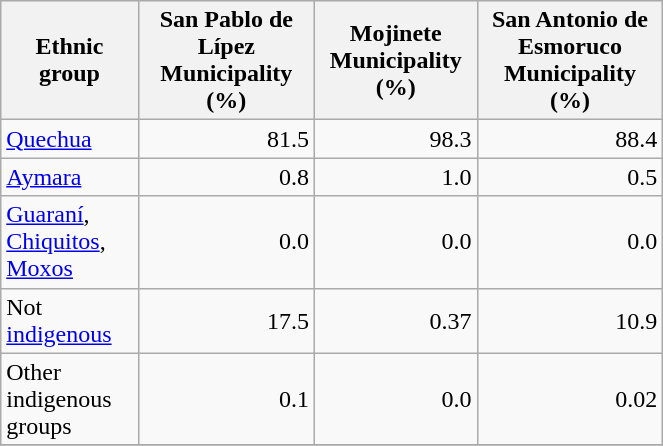<table class="wikitable" border="1" style="width:35%;" border="1">
<tr bgcolor=#EFEFEF>
<th><strong>Ethnic group</strong></th>
<th><strong>San Pablo de Lípez Municipality (%)</strong></th>
<th><strong>Mojinete Municipality (%)</strong></th>
<th><strong>San Antonio de Esmoruco Municipality (%)</strong></th>
</tr>
<tr>
<td><a href='#'>Quechua</a></td>
<td align="right">81.5</td>
<td align="right">98.3</td>
<td align="right">88.4</td>
</tr>
<tr>
<td><a href='#'>Aymara</a></td>
<td align="right">0.8</td>
<td align="right">1.0</td>
<td align="right">0.5</td>
</tr>
<tr>
<td><a href='#'>Guaraní</a>, <a href='#'>Chiquitos</a>, <a href='#'>Moxos</a></td>
<td align="right">0.0</td>
<td align="right">0.0</td>
<td align="right">0.0</td>
</tr>
<tr>
<td>Not <a href='#'>indigenous</a></td>
<td align="right">17.5</td>
<td align="right">0.37</td>
<td align="right">10.9</td>
</tr>
<tr>
<td>Other indigenous groups</td>
<td align="right">0.1</td>
<td align="right">0.0</td>
<td align="right">0.02</td>
</tr>
<tr>
</tr>
</table>
